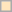<table class=wikitable style="font-size: 95%; text-align:center">
<tr>
<td bgcolor=#ffe6bd></td>
</tr>
</table>
